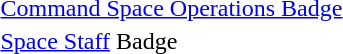<table>
<tr>
<td></td>
<td><a href='#'>Command Space Operations Badge</a></td>
</tr>
<tr>
<td></td>
<td><a href='#'>Space Staff</a> Badge</td>
</tr>
</table>
